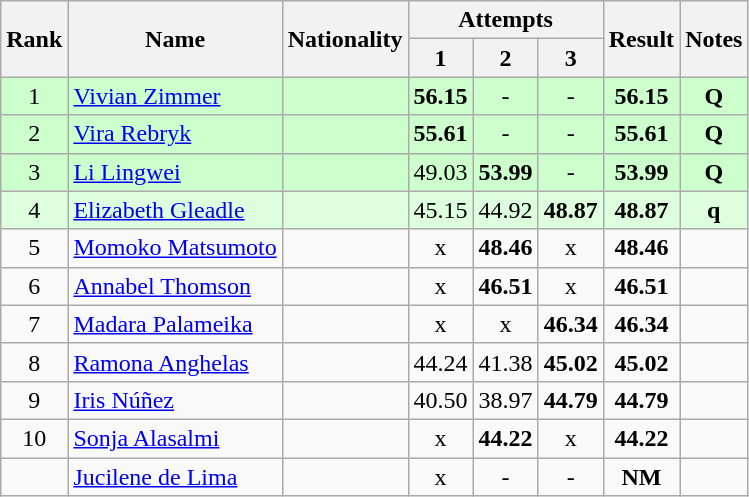<table class="wikitable sortable" style="text-align:center">
<tr>
<th rowspan=2>Rank</th>
<th rowspan=2>Name</th>
<th rowspan=2>Nationality</th>
<th colspan=3>Attempts</th>
<th rowspan=2>Result</th>
<th rowspan=2>Notes</th>
</tr>
<tr>
<th>1</th>
<th>2</th>
<th>3</th>
</tr>
<tr bgcolor=ccffcc>
<td>1</td>
<td align=left><a href='#'>Vivian Zimmer</a></td>
<td align=left></td>
<td><strong>56.15</strong></td>
<td>-</td>
<td>-</td>
<td><strong>56.15</strong></td>
<td><strong>Q</strong></td>
</tr>
<tr bgcolor=ccffcc>
<td>2</td>
<td align=left><a href='#'>Vira Rebryk</a></td>
<td align=left></td>
<td><strong>55.61</strong></td>
<td>-</td>
<td>-</td>
<td><strong>55.61</strong></td>
<td><strong>Q</strong></td>
</tr>
<tr bgcolor=ccffcc>
<td>3</td>
<td align=left><a href='#'>Li Lingwei</a></td>
<td align=left></td>
<td>49.03</td>
<td><strong>53.99</strong></td>
<td>-</td>
<td><strong>53.99</strong></td>
<td><strong>Q</strong></td>
</tr>
<tr bgcolor=ddffdd>
<td>4</td>
<td align=left><a href='#'>Elizabeth Gleadle</a></td>
<td align=left></td>
<td>45.15</td>
<td>44.92</td>
<td><strong>48.87</strong></td>
<td><strong>48.87</strong></td>
<td><strong>q</strong></td>
</tr>
<tr>
<td>5</td>
<td align=left><a href='#'>Momoko Matsumoto</a></td>
<td align=left></td>
<td>x</td>
<td><strong>48.46</strong></td>
<td>x</td>
<td><strong>48.46</strong></td>
<td></td>
</tr>
<tr>
<td>6</td>
<td align=left><a href='#'>Annabel Thomson</a></td>
<td align=left></td>
<td>x</td>
<td><strong>46.51</strong></td>
<td>x</td>
<td><strong>46.51</strong></td>
<td></td>
</tr>
<tr>
<td>7</td>
<td align=left><a href='#'>Madara Palameika</a></td>
<td align=left></td>
<td>x</td>
<td>x</td>
<td><strong>46.34</strong></td>
<td><strong>46.34</strong></td>
<td></td>
</tr>
<tr>
<td>8</td>
<td align=left><a href='#'>Ramona Anghelas</a></td>
<td align=left></td>
<td>44.24</td>
<td>41.38</td>
<td><strong>45.02</strong></td>
<td><strong>45.02</strong></td>
<td></td>
</tr>
<tr>
<td>9</td>
<td align=left><a href='#'>Iris Núñez</a></td>
<td align=left></td>
<td>40.50</td>
<td>38.97</td>
<td><strong>44.79</strong></td>
<td><strong>44.79</strong></td>
<td></td>
</tr>
<tr>
<td>10</td>
<td align=left><a href='#'>Sonja Alasalmi</a></td>
<td align=left></td>
<td>x</td>
<td><strong>44.22</strong></td>
<td>x</td>
<td><strong>44.22</strong></td>
<td></td>
</tr>
<tr>
<td></td>
<td align=left><a href='#'>Jucilene de Lima</a></td>
<td align=left></td>
<td>x</td>
<td>-</td>
<td>-</td>
<td><strong>NM</strong></td>
<td></td>
</tr>
</table>
